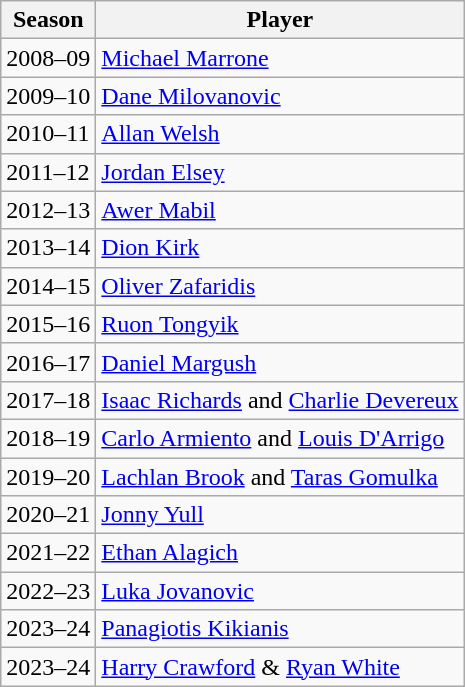<table class="wikitable">
<tr>
<th>Season</th>
<th>Player</th>
</tr>
<tr>
<td>2008–09</td>
<td><a href='#'>Michael Marrone</a></td>
</tr>
<tr>
<td>2009–10</td>
<td><a href='#'>Dane Milovanovic</a></td>
</tr>
<tr>
<td>2010–11</td>
<td><a href='#'>Allan Welsh</a></td>
</tr>
<tr>
<td>2011–12</td>
<td><a href='#'>Jordan Elsey</a></td>
</tr>
<tr>
<td>2012–13</td>
<td><a href='#'>Awer Mabil</a></td>
</tr>
<tr>
<td>2013–14</td>
<td><a href='#'>Dion Kirk</a></td>
</tr>
<tr>
<td>2014–15</td>
<td><a href='#'>Oliver Zafaridis</a></td>
</tr>
<tr>
<td>2015–16</td>
<td><a href='#'>Ruon Tongyik</a></td>
</tr>
<tr>
<td>2016–17</td>
<td><a href='#'>Daniel Margush</a></td>
</tr>
<tr>
<td>2017–18</td>
<td><a href='#'>Isaac Richards</a> and <a href='#'>Charlie Devereux</a></td>
</tr>
<tr>
<td>2018–19</td>
<td><a href='#'>Carlo Armiento</a> and <a href='#'>Louis D'Arrigo</a></td>
</tr>
<tr>
<td>2019–20</td>
<td><a href='#'>Lachlan Brook</a> and <a href='#'>Taras Gomulka</a></td>
</tr>
<tr>
<td>2020–21</td>
<td><a href='#'>Jonny Yull</a></td>
</tr>
<tr>
<td>2021–22</td>
<td><a href='#'>Ethan Alagich</a></td>
</tr>
<tr>
<td>2022–23</td>
<td><a href='#'>Luka Jovanovic</a></td>
</tr>
<tr>
<td>2023–24</td>
<td><a href='#'>Panagiotis Kikianis</a></td>
</tr>
<tr>
<td>2023–24</td>
<td><a href='#'>Harry Crawford</a> & <a href='#'>Ryan White</a></td>
</tr>
</table>
